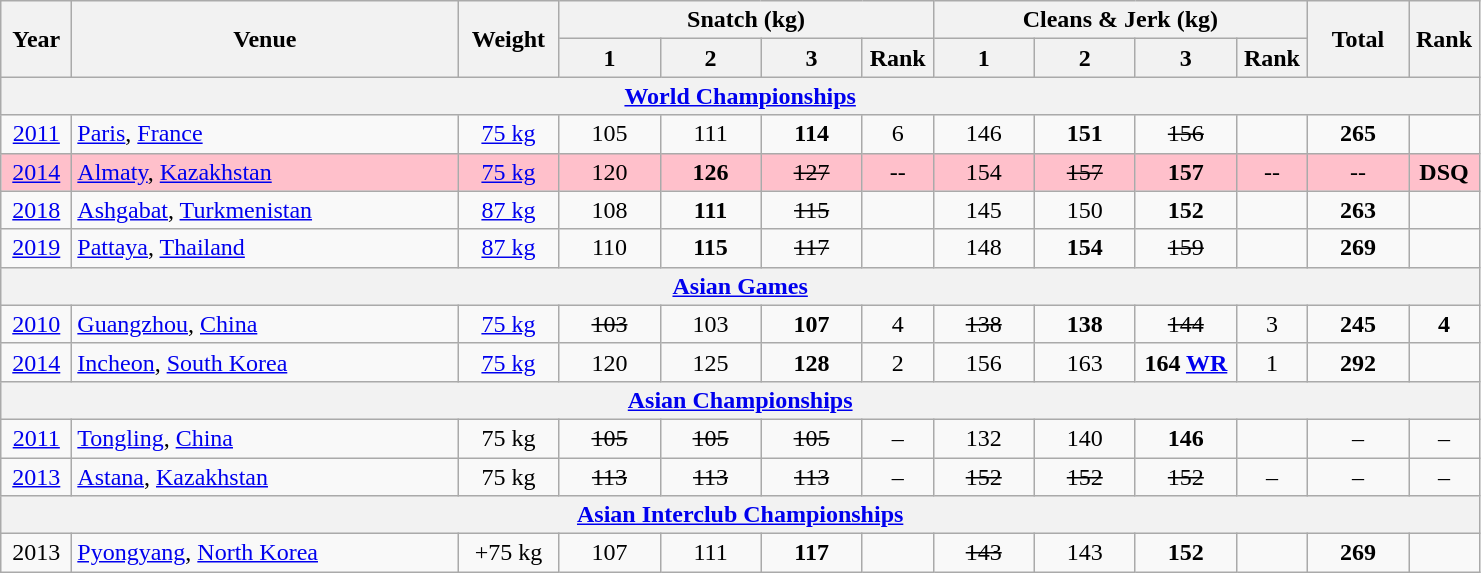<table class="wikitable" style="text-align:center;">
<tr>
<th rowspan=2 width=40>Year</th>
<th rowspan=2 width=250>Venue</th>
<th rowspan=2 width=60>Weight</th>
<th colspan=4>Snatch (kg)</th>
<th colspan=4>Cleans & Jerk (kg)</th>
<th rowspan=2 width=60>Total</th>
<th rowspan=2 width=40>Rank</th>
</tr>
<tr>
<th width=60>1</th>
<th width=60>2</th>
<th width=60>3</th>
<th width=40>Rank</th>
<th width=60>1</th>
<th width=60>2</th>
<th width=60>3</th>
<th width=40>Rank</th>
</tr>
<tr>
<th colspan=13><a href='#'>World Championships</a></th>
</tr>
<tr>
<td><a href='#'>2011</a></td>
<td align=left> <a href='#'>Paris</a>, <a href='#'>France</a></td>
<td><a href='#'>75 kg</a></td>
<td>105</td>
<td>111</td>
<td><strong>114</strong></td>
<td>6</td>
<td>146</td>
<td><strong>151</strong></td>
<td><s>156</s></td>
<td><strong></strong></td>
<td><strong>265</strong></td>
<td><strong></strong></td>
</tr>
<tr bgcolor=pink>
<td><a href='#'>2014</a></td>
<td align=left> <a href='#'>Almaty</a>, <a href='#'>Kazakhstan</a></td>
<td><a href='#'>75 kg</a></td>
<td>120</td>
<td><strong>126</strong></td>
<td><s>127</s></td>
<td>--</td>
<td>154</td>
<td><s>157</s></td>
<td><strong>157</strong></td>
<td>--</td>
<td>--</td>
<td><strong>DSQ</strong></td>
</tr>
<tr>
<td><a href='#'>2018</a></td>
<td align=left> <a href='#'>Ashgabat</a>, <a href='#'>Turkmenistan</a></td>
<td><a href='#'>87 kg</a></td>
<td>108</td>
<td><strong>111</strong></td>
<td><s>115</s></td>
<td></td>
<td>145</td>
<td>150</td>
<td><strong>152</strong></td>
<td></td>
<td><strong>263</strong></td>
<td></td>
</tr>
<tr>
<td><a href='#'>2019</a></td>
<td align=left> <a href='#'>Pattaya</a>, <a href='#'>Thailand</a></td>
<td><a href='#'>87 kg</a></td>
<td>110</td>
<td><strong>115</strong></td>
<td><s>117</s></td>
<td></td>
<td>148</td>
<td><strong>154</strong></td>
<td><s>159</s></td>
<td></td>
<td><strong>269</strong></td>
<td></td>
</tr>
<tr>
<th colspan=13><a href='#'>Asian Games</a></th>
</tr>
<tr>
<td><a href='#'>2010</a></td>
<td align=left> <a href='#'>Guangzhou</a>, <a href='#'>China</a></td>
<td><a href='#'>75 kg</a></td>
<td><s>103</s></td>
<td>103</td>
<td><strong>107</strong></td>
<td>4</td>
<td><s>138</s></td>
<td><strong>138</strong></td>
<td><s>144</s></td>
<td>3</td>
<td><strong>245</strong></td>
<td><strong>4</strong></td>
</tr>
<tr>
<td><a href='#'>2014</a></td>
<td align=left> <a href='#'>Incheon</a>, <a href='#'>South Korea</a></td>
<td><a href='#'>75 kg</a></td>
<td>120</td>
<td>125</td>
<td><strong>128</strong></td>
<td>2</td>
<td>156</td>
<td>163</td>
<td><strong>164 <a href='#'>WR</a></strong></td>
<td>1</td>
<td><strong>292</strong></td>
<td><strong></strong></td>
</tr>
<tr>
<th colspan=13><a href='#'>Asian Championships</a></th>
</tr>
<tr>
<td><a href='#'>2011</a></td>
<td align=left> <a href='#'>Tongling</a>, <a href='#'>China</a></td>
<td>75 kg</td>
<td><s>105</s></td>
<td><s>105</s></td>
<td><s>105</s></td>
<td>–</td>
<td>132</td>
<td>140</td>
<td><strong>146</strong></td>
<td><strong></strong></td>
<td>–</td>
<td>–</td>
</tr>
<tr>
<td><a href='#'>2013</a></td>
<td align=left> <a href='#'>Astana</a>, <a href='#'>Kazakhstan</a></td>
<td>75 kg</td>
<td><s>113</s></td>
<td><s>113</s></td>
<td><s>113</s></td>
<td>–</td>
<td><s>152</s></td>
<td><s>152</s></td>
<td><s>152</s></td>
<td>–</td>
<td>–</td>
<td>–</td>
</tr>
<tr>
<th colspan=13><a href='#'>Asian Interclub Championships</a></th>
</tr>
<tr>
<td>2013</td>
<td align=left> <a href='#'>Pyongyang</a>, <a href='#'>North Korea</a></td>
<td>+75 kg</td>
<td>107</td>
<td>111</td>
<td><strong>117</strong></td>
<td></td>
<td><s>143</s></td>
<td>143</td>
<td><strong>152</strong></td>
<td></td>
<td><strong>269</strong></td>
<td></td>
</tr>
</table>
